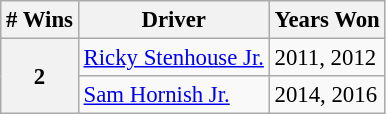<table class="wikitable" style="font-size: 95%;">
<tr>
<th># Wins</th>
<th>Driver</th>
<th>Years Won</th>
</tr>
<tr>
<th rowspan="2">2</th>
<td><a href='#'>Ricky Stenhouse Jr.</a></td>
<td>2011, 2012</td>
</tr>
<tr>
<td><a href='#'>Sam Hornish Jr.</a></td>
<td>2014, 2016</td>
</tr>
</table>
